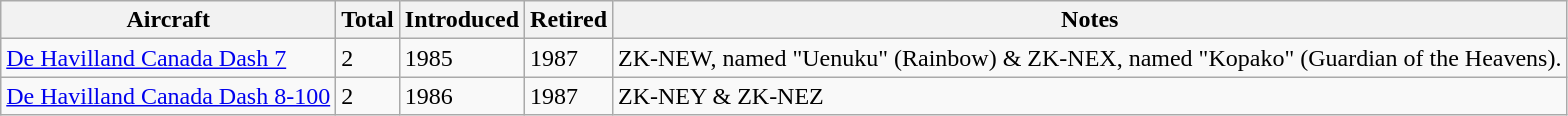<table class=wikitable sortable">
<tr>
<th>Aircraft</th>
<th>Total</th>
<th>Introduced</th>
<th>Retired</th>
<th>Notes</th>
</tr>
<tr>
<td><a href='#'>De Havilland Canada Dash 7</a></td>
<td>2</td>
<td>1985</td>
<td>1987</td>
<td>ZK-NEW, named "Uenuku" (Rainbow) & ZK-NEX, named "Kopako" (Guardian of the Heavens).</td>
</tr>
<tr>
<td><a href='#'>De Havilland Canada Dash 8-100</a></td>
<td>2</td>
<td>1986</td>
<td>1987</td>
<td>ZK-NEY & ZK-NEZ</td>
</tr>
</table>
